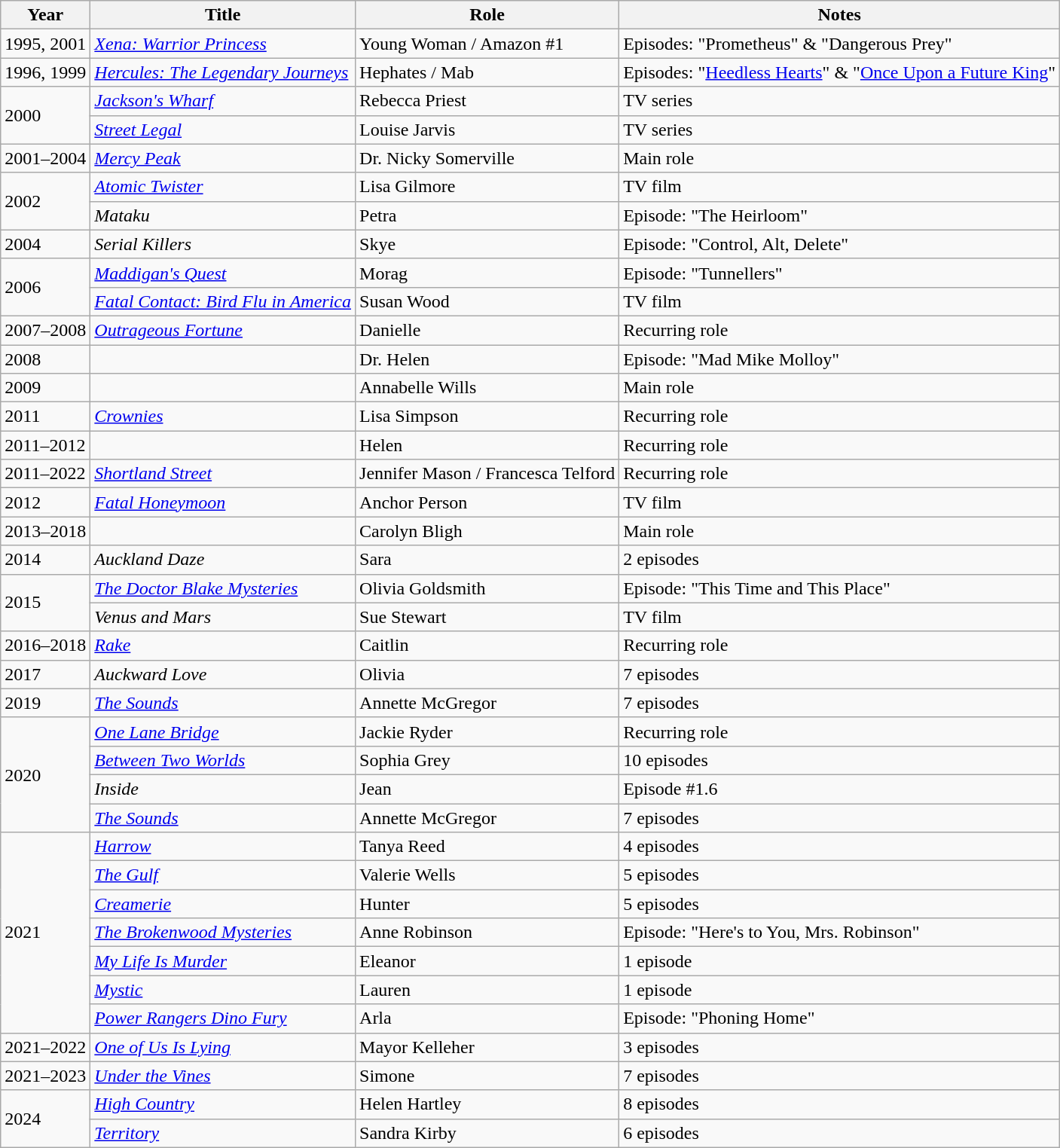<table class="wikitable sortable">
<tr>
<th>Year</th>
<th>Title</th>
<th>Role</th>
<th class="unsortable">Notes</th>
</tr>
<tr>
<td>1995, 2001</td>
<td><em><a href='#'>Xena: Warrior Princess</a></em></td>
<td>Young Woman / Amazon #1</td>
<td>Episodes: "Prometheus" & "Dangerous Prey"</td>
</tr>
<tr>
<td>1996, 1999</td>
<td><em><a href='#'>Hercules: The Legendary Journeys</a></em></td>
<td>Hephates / Mab</td>
<td>Episodes: "<a href='#'>Heedless Hearts</a>" & "<a href='#'>Once Upon a Future King</a>"</td>
</tr>
<tr>
<td rowspan="2">2000</td>
<td><em><a href='#'>Jackson's Wharf</a></em></td>
<td>Rebecca Priest</td>
<td>TV series</td>
</tr>
<tr>
<td><em><a href='#'>Street Legal</a></em></td>
<td>Louise Jarvis</td>
<td>TV series</td>
</tr>
<tr>
<td>2001–2004</td>
<td><em><a href='#'>Mercy Peak</a></em></td>
<td>Dr. Nicky Somerville</td>
<td>Main role</td>
</tr>
<tr>
<td rowspan="2">2002</td>
<td><em><a href='#'>Atomic Twister</a></em></td>
<td>Lisa Gilmore</td>
<td>TV film</td>
</tr>
<tr>
<td><em>Mataku</em></td>
<td>Petra</td>
<td>Episode: "The Heirloom"</td>
</tr>
<tr>
<td>2004</td>
<td><em>Serial Killers</em></td>
<td>Skye</td>
<td>Episode: "Control, Alt, Delete"</td>
</tr>
<tr>
<td rowspan="2">2006</td>
<td><em><a href='#'>Maddigan's Quest</a></em></td>
<td>Morag</td>
<td>Episode: "Tunnellers"</td>
</tr>
<tr>
<td><em><a href='#'>Fatal Contact: Bird Flu in America</a></em></td>
<td>Susan Wood</td>
<td>TV film</td>
</tr>
<tr>
<td>2007–2008</td>
<td><em><a href='#'>Outrageous Fortune</a></em></td>
<td>Danielle</td>
<td>Recurring role</td>
</tr>
<tr>
<td>2008</td>
<td><em></em></td>
<td>Dr. Helen</td>
<td>Episode: "Mad Mike Molloy"</td>
</tr>
<tr>
<td>2009</td>
<td><em></em></td>
<td>Annabelle Wills</td>
<td>Main role</td>
</tr>
<tr>
<td>2011</td>
<td><em><a href='#'>Crownies</a></em></td>
<td>Lisa Simpson</td>
<td>Recurring role</td>
</tr>
<tr>
<td>2011–2012</td>
<td><em></em></td>
<td>Helen</td>
<td>Recurring role</td>
</tr>
<tr>
<td>2011–2022</td>
<td><em><a href='#'>Shortland Street</a></em></td>
<td>Jennifer Mason / Francesca Telford</td>
<td>Recurring role</td>
</tr>
<tr>
<td>2012</td>
<td><em><a href='#'>Fatal Honeymoon</a></em></td>
<td>Anchor Person</td>
<td>TV film</td>
</tr>
<tr>
<td>2013–2018</td>
<td><em></em></td>
<td>Carolyn Bligh</td>
<td>Main role</td>
</tr>
<tr>
<td>2014</td>
<td><em>Auckland Daze</em></td>
<td>Sara</td>
<td>2 episodes</td>
</tr>
<tr>
<td rowspan="2">2015</td>
<td><em><a href='#'>The Doctor Blake Mysteries</a></em></td>
<td>Olivia Goldsmith</td>
<td>Episode: "This Time and This Place"</td>
</tr>
<tr>
<td><em>Venus and Mars</em></td>
<td>Sue Stewart</td>
<td>TV film</td>
</tr>
<tr>
<td>2016–2018</td>
<td><em><a href='#'>Rake</a></em></td>
<td>Caitlin</td>
<td>Recurring role</td>
</tr>
<tr>
<td>2017</td>
<td><em>Auckward Love</em></td>
<td>Olivia</td>
<td>7 episodes</td>
</tr>
<tr>
<td>2019</td>
<td><em><a href='#'>The Sounds</a></em></td>
<td>Annette McGregor</td>
<td>7 episodes</td>
</tr>
<tr>
<td rowspan="4">2020</td>
<td><em><a href='#'>One Lane Bridge</a></em></td>
<td>Jackie Ryder</td>
<td>Recurring role</td>
</tr>
<tr>
<td><em><a href='#'>Between Two Worlds</a></em></td>
<td>Sophia Grey</td>
<td>10 episodes</td>
</tr>
<tr>
<td><em>Inside</em></td>
<td>Jean</td>
<td>Episode #1.6</td>
</tr>
<tr>
<td><em><a href='#'>The Sounds</a></em></td>
<td>Annette McGregor</td>
<td>7 episodes</td>
</tr>
<tr>
<td rowspan="7">2021</td>
<td><em><a href='#'>Harrow</a></em></td>
<td>Tanya Reed</td>
<td>4 episodes</td>
</tr>
<tr>
<td><em><a href='#'>The Gulf</a></em></td>
<td>Valerie Wells</td>
<td>5 episodes</td>
</tr>
<tr>
<td><em><a href='#'>Creamerie</a></em></td>
<td>Hunter</td>
<td>5 episodes</td>
</tr>
<tr>
<td><em><a href='#'>The Brokenwood Mysteries</a></em></td>
<td>Anne Robinson</td>
<td>Episode: "Here's to You, Mrs. Robinson"</td>
</tr>
<tr>
<td><em><a href='#'>My Life Is Murder</a></em></td>
<td>Eleanor</td>
<td>1 episode</td>
</tr>
<tr>
<td><em><a href='#'>Mystic</a></em></td>
<td>Lauren</td>
<td>1 episode</td>
</tr>
<tr>
<td><em><a href='#'>Power Rangers Dino Fury</a></em></td>
<td>Arla</td>
<td>Episode: "Phoning Home"</td>
</tr>
<tr>
<td>2021–2022</td>
<td><em><a href='#'>One of Us Is Lying</a></em></td>
<td>Mayor Kelleher</td>
<td>3 episodes</td>
</tr>
<tr>
<td>2021–2023</td>
<td><em><a href='#'>Under the Vines</a></em></td>
<td>Simone</td>
<td>7 episodes</td>
</tr>
<tr>
<td rowspan="2">2024</td>
<td><em><a href='#'>High Country</a></em></td>
<td>Helen Hartley</td>
<td>8 episodes</td>
</tr>
<tr>
<td><em><a href='#'>Territory</a></em></td>
<td>Sandra Kirby</td>
<td>6 episodes</td>
</tr>
</table>
